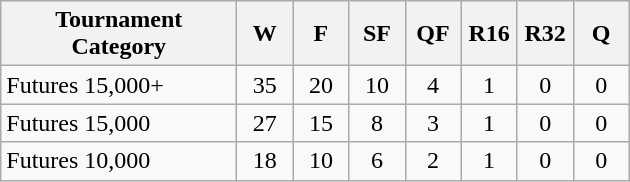<table class="wikitable" style=text-align:center;>
<tr>
<th width=150>Tournament Category</th>
<th width=30>W</th>
<th width=30>F</th>
<th width=30>SF</th>
<th width=30>QF</th>
<th width=30>R16</th>
<th width=30>R32</th>
<th width=30>Q</th>
</tr>
<tr>
<td align=left>Futures 15,000+</td>
<td>35</td>
<td>20</td>
<td>10</td>
<td>4</td>
<td>1</td>
<td>0</td>
<td>0</td>
</tr>
<tr>
<td align=left>Futures 15,000</td>
<td>27</td>
<td>15</td>
<td>8</td>
<td>3</td>
<td>1</td>
<td>0</td>
<td>0</td>
</tr>
<tr>
<td align=left>Futures 10,000</td>
<td>18</td>
<td>10</td>
<td>6</td>
<td>2</td>
<td>1</td>
<td>0</td>
<td>0</td>
</tr>
</table>
